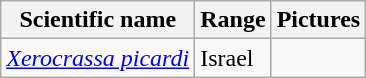<table class="wikitable">
<tr>
<th>Scientific name</th>
<th>Range</th>
<th class="unsortable">Pictures</th>
</tr>
<tr>
<td><em><a href='#'>Xerocrassa picardi</a></em></td>
<td>Israel</td>
<td></td>
</tr>
</table>
